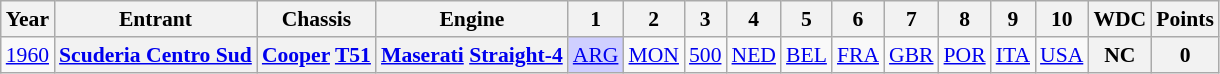<table class="wikitable" style="text-align:center; font-size:90%">
<tr>
<th>Year</th>
<th>Entrant</th>
<th>Chassis</th>
<th>Engine</th>
<th>1</th>
<th>2</th>
<th>3</th>
<th>4</th>
<th>5</th>
<th>6</th>
<th>7</th>
<th>8</th>
<th>9</th>
<th>10</th>
<th>WDC</th>
<th>Points</th>
</tr>
<tr>
<td><a href='#'>1960</a></td>
<th><a href='#'>Scuderia Centro Sud</a></th>
<th><a href='#'>Cooper</a> <a href='#'>T51</a></th>
<th><a href='#'>Maserati</a> <a href='#'>Straight-4</a></th>
<td style="background:#CFCFFF;"><a href='#'>ARG</a><br></td>
<td><a href='#'>MON</a></td>
<td><a href='#'>500</a></td>
<td><a href='#'>NED</a></td>
<td><a href='#'>BEL</a></td>
<td><a href='#'>FRA</a></td>
<td><a href='#'>GBR</a></td>
<td><a href='#'>POR</a></td>
<td><a href='#'>ITA</a></td>
<td><a href='#'>USA</a></td>
<th>NC</th>
<th>0</th>
</tr>
</table>
